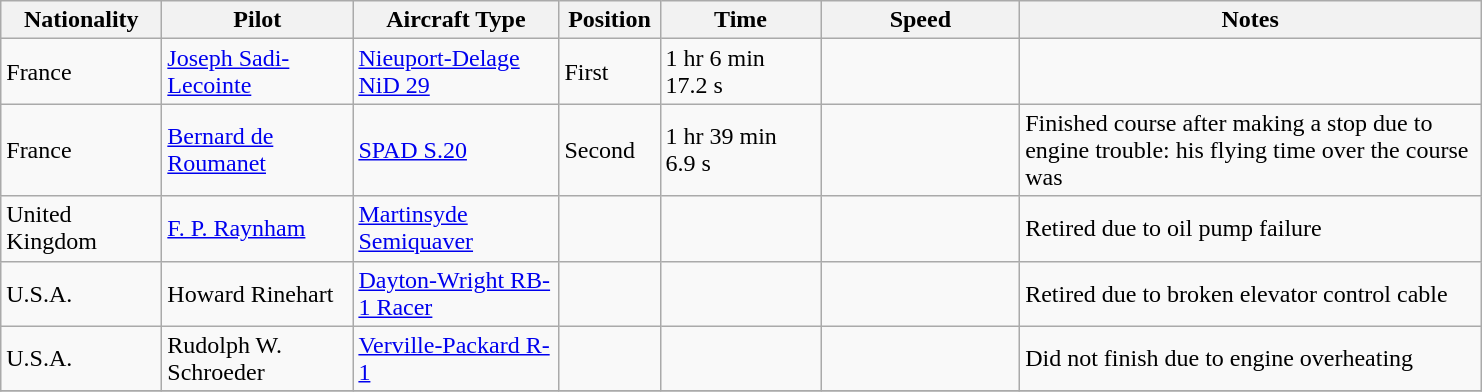<table class="wikitable">
<tr>
<th Width="100pt">Nationality</th>
<th Width="120pt">Pilot</th>
<th Width="130pt">Aircraft Type</th>
<th Width="60pt">Position</th>
<th Width="100pt">Time</th>
<th Width=125pt">Speed</th>
<th Width="300pt">Notes</th>
</tr>
<tr>
<td>France</td>
<td><a href='#'>Joseph Sadi-Lecointe</a></td>
<td><a href='#'>Nieuport-Delage NiD 29</a></td>
<td>First</td>
<td>1 hr 6 min 17.2 s</td>
<td></td>
<td></td>
</tr>
<tr>
<td>France</td>
<td><a href='#'>Bernard de Roumanet</a></td>
<td><a href='#'>SPAD S.20</a></td>
<td>Second</td>
<td>1 hr 39 min 6.9 s</td>
<td></td>
<td>Finished course after making a stop due to engine trouble: his flying time over the course was </td>
</tr>
<tr>
<td>United Kingdom</td>
<td><a href='#'>F. P. Raynham</a></td>
<td><a href='#'>Martinsyde Semiquaver</a></td>
<td></td>
<td></td>
<td></td>
<td>Retired due to oil pump failure</td>
</tr>
<tr>
<td>U.S.A.</td>
<td>Howard Rinehart</td>
<td><a href='#'>Dayton-Wright RB-1 Racer</a></td>
<td></td>
<td></td>
<td></td>
<td>Retired due to broken elevator control cable</td>
</tr>
<tr>
<td>U.S.A.</td>
<td>Rudolph W. Schroeder</td>
<td><a href='#'>Verville-Packard R-1</a></td>
<td></td>
<td></td>
<td></td>
<td>Did not finish due to engine overheating</td>
</tr>
<tr>
</tr>
</table>
